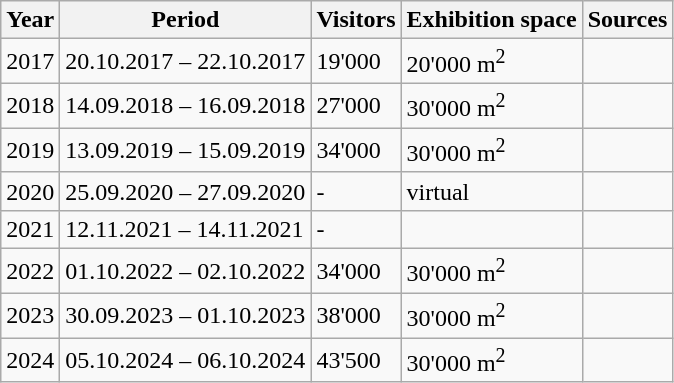<table class="wikitable">
<tr>
<th>Year</th>
<th>Period</th>
<th>Visitors</th>
<th>Exhibition space</th>
<th>Sources</th>
</tr>
<tr>
<td>2017</td>
<td>20.10.2017 – 22.10.2017</td>
<td>19'000</td>
<td>20'000 m<sup>2</sup></td>
<td></td>
</tr>
<tr>
<td>2018</td>
<td>14.09.2018 – 16.09.2018</td>
<td>27'000</td>
<td>30'000 m<sup>2</sup></td>
<td></td>
</tr>
<tr>
<td>2019</td>
<td>13.09.2019 – 15.09.2019</td>
<td>34'000</td>
<td>30'000 m<sup>2</sup></td>
<td></td>
</tr>
<tr>
<td>2020</td>
<td>25.09.2020 – 27.09.2020</td>
<td>-</td>
<td>virtual</td>
<td></td>
</tr>
<tr>
<td>2021</td>
<td>12.11.2021 – 14.11.2021</td>
<td>-</td>
<td></td>
<td></td>
</tr>
<tr>
<td>2022</td>
<td>01.10.2022 – 02.10.2022</td>
<td>34'000</td>
<td>30'000 m<sup>2</sup></td>
<td></td>
</tr>
<tr>
<td>2023</td>
<td>30.09.2023 – 01.10.2023</td>
<td>38'000</td>
<td>30'000 m<sup>2</sup></td>
<td></td>
</tr>
<tr>
<td>2024</td>
<td>05.10.2024 – 06.10.2024</td>
<td>43'500</td>
<td>30'000 m<sup>2</sup></td>
<td></td>
</tr>
</table>
